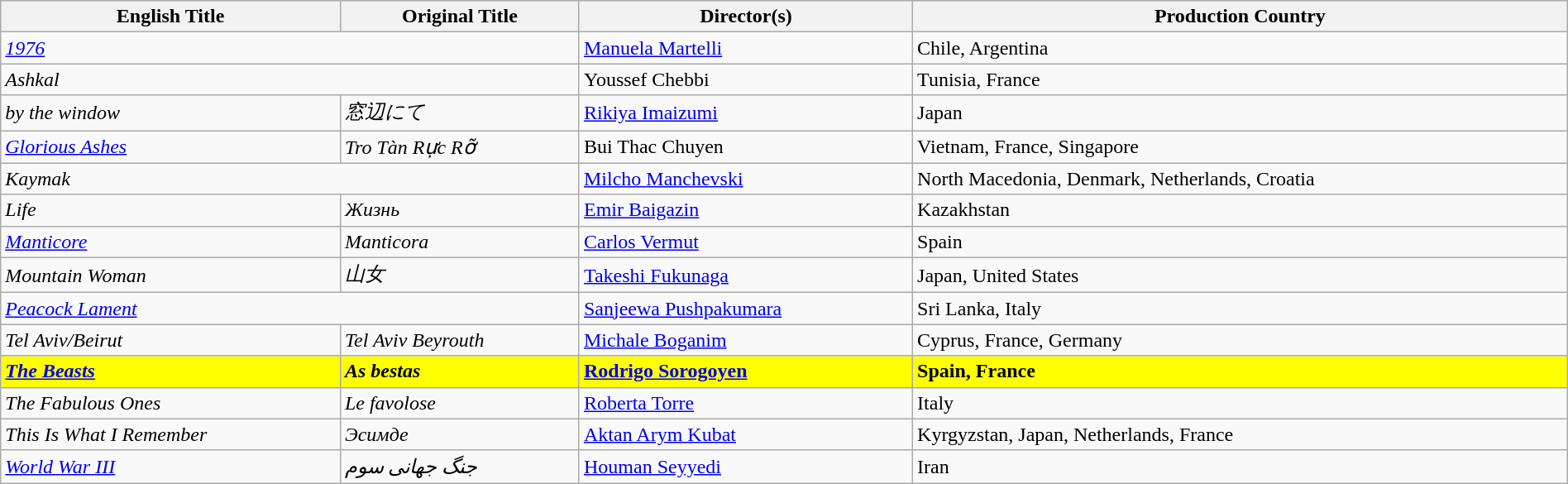<table class="sortable wikitable" style="width:100%; margin-bottom:4px">
<tr>
<th>English Title</th>
<th>Original Title</th>
<th>Director(s)</th>
<th>Production Country</th>
</tr>
<tr>
<td colspan="2"><em><a href='#'>1976</a></em></td>
<td><a href='#'>Manuela Martelli</a></td>
<td>Chile, Argentina</td>
</tr>
<tr>
<td colspan="2"><em>Ashkal</em></td>
<td>Youssef Chebbi</td>
<td>Tunisia, France</td>
</tr>
<tr>
<td><em>by the window</em></td>
<td><em>窓辺にて</em></td>
<td><a href='#'>Rikiya Imaizumi</a></td>
<td>Japan</td>
</tr>
<tr>
<td><em><a href='#'>Glorious Ashes</a></em></td>
<td><em>Tro Tàn Rực Rỡ</em></td>
<td>Bui Thac Chuyen</td>
<td>Vietnam, France, Singapore</td>
</tr>
<tr>
<td colspan="2"><em>Kaymak</em></td>
<td><a href='#'>Milcho Manchevski</a></td>
<td>North Macedonia, Denmark, Netherlands, Croatia</td>
</tr>
<tr>
<td><em> Life </em></td>
<td><em>Жизнь</em></td>
<td><a href='#'>Emir Baigazin</a></td>
<td>Kazakhstan</td>
</tr>
<tr>
<td><em><a href='#'>Manticore</a></em></td>
<td><em>Manticora</em></td>
<td><a href='#'>Carlos Vermut</a></td>
<td>Spain</td>
</tr>
<tr>
<td><em>Mountain Woman</em></td>
<td><em>山女</em></td>
<td><a href='#'>Takeshi Fukunaga</a></td>
<td>Japan, United States</td>
</tr>
<tr>
<td colspan="2"><em><a href='#'>Peacock Lament</a></em></td>
<td><a href='#'>Sanjeewa Pushpakumara</a></td>
<td>Sri Lanka, Italy</td>
</tr>
<tr>
<td><em>Tel Aviv/Beirut</em></td>
<td><em>Tel Aviv Beyrouth</em></td>
<td><a href='#'>Michale Boganim</a></td>
<td>Cyprus, France, Germany</td>
</tr>
<tr style="background:#FFFF00;">
<td><strong><em><a href='#'>The Beasts</a></em></strong></td>
<td><strong><em>As bestas</em></strong></td>
<td><strong><a href='#'>Rodrigo Sorogoyen</a></strong></td>
<td><strong> Spain, France</strong></td>
</tr>
<tr>
<td><em>The Fabulous Ones</em></td>
<td><em>Le favolose</em></td>
<td><a href='#'>Roberta Torre</a></td>
<td>Italy</td>
</tr>
<tr>
<td><em>This Is What I Remember</em></td>
<td><em>Эсимде</em></td>
<td><a href='#'>Aktan Arym Kubat</a></td>
<td>Kyrgyzstan, Japan, Netherlands, France</td>
</tr>
<tr>
<td><em><a href='#'>World War III</a></em></td>
<td><em>جنگ جهانی سوم</em></td>
<td><a href='#'>Houman Seyyedi</a></td>
<td>Iran</td>
</tr>
</table>
